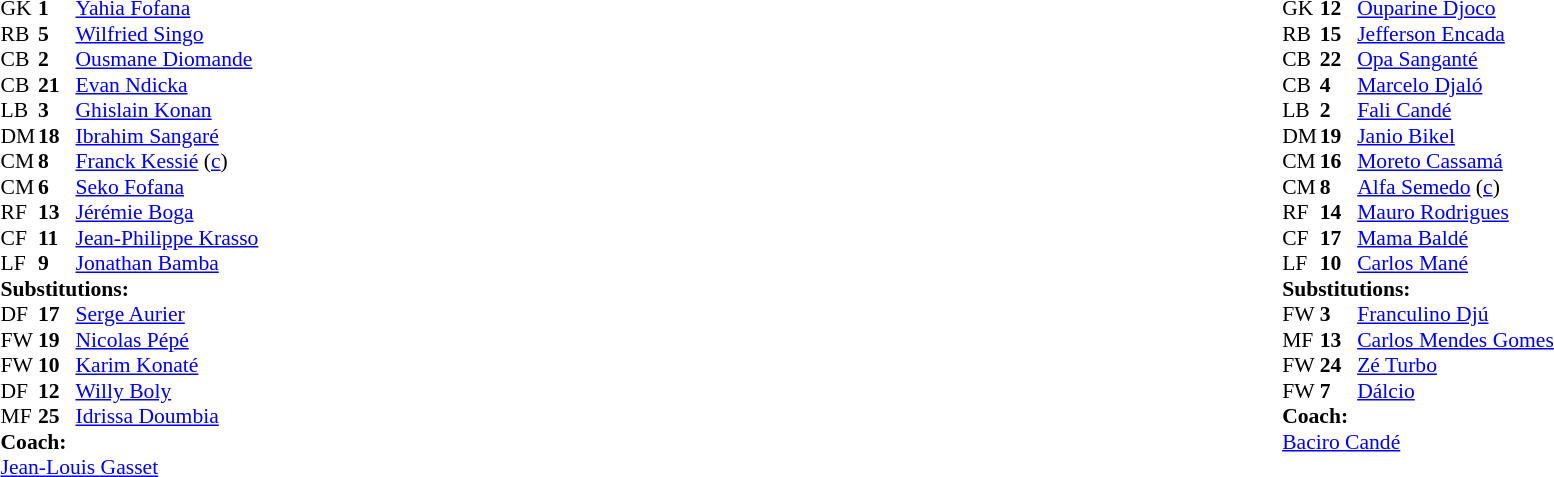<table width="100%">
<tr>
<td valign="top" width="40%"><br><table style="font-size:90%" cellspacing="0" cellpadding="0">
<tr>
<th width=25></th>
<th width=25></th>
</tr>
<tr>
<td>GK</td>
<td><strong>1</strong></td>
<td><a href='#'>Yahia Fofana</a></td>
</tr>
<tr>
<td>RB</td>
<td><strong>5</strong></td>
<td><a href='#'>Wilfried Singo</a></td>
<td></td>
<td></td>
</tr>
<tr>
<td>CB</td>
<td><strong>2</strong></td>
<td><a href='#'>Ousmane Diomande</a></td>
<td></td>
<td></td>
</tr>
<tr>
<td>CB</td>
<td><strong>21</strong></td>
<td><a href='#'>Evan Ndicka</a></td>
<td></td>
</tr>
<tr>
<td>LB</td>
<td><strong>3</strong></td>
<td><a href='#'>Ghislain Konan</a></td>
</tr>
<tr>
<td>DM</td>
<td><strong>18</strong></td>
<td><a href='#'>Ibrahim Sangaré</a></td>
<td></td>
<td></td>
</tr>
<tr>
<td>CM</td>
<td><strong>8</strong></td>
<td><a href='#'>Franck Kessié</a> (<a href='#'>c</a>)</td>
</tr>
<tr>
<td>CM</td>
<td><strong>6</strong></td>
<td><a href='#'>Seko Fofana</a></td>
</tr>
<tr>
<td>RF</td>
<td><strong>13</strong></td>
<td><a href='#'>Jérémie Boga</a></td>
</tr>
<tr>
<td>CF</td>
<td><strong>11</strong></td>
<td><a href='#'>Jean-Philippe Krasso</a></td>
<td></td>
<td></td>
</tr>
<tr>
<td>LF</td>
<td><strong>9</strong></td>
<td><a href='#'>Jonathan Bamba</a></td>
<td></td>
<td></td>
</tr>
<tr>
<td colspan=3><strong>Substitutions:</strong></td>
</tr>
<tr>
<td>DF</td>
<td><strong>17</strong></td>
<td><a href='#'>Serge Aurier</a></td>
<td></td>
<td></td>
</tr>
<tr>
<td>FW</td>
<td><strong>19</strong></td>
<td><a href='#'>Nicolas Pépé</a></td>
<td></td>
<td></td>
</tr>
<tr>
<td>FW</td>
<td><strong>10</strong></td>
<td><a href='#'>Karim Konaté</a></td>
<td></td>
<td></td>
</tr>
<tr>
<td>DF</td>
<td><strong>12</strong></td>
<td><a href='#'>Willy Boly</a></td>
<td></td>
<td></td>
</tr>
<tr>
<td>MF</td>
<td><strong>25</strong></td>
<td><a href='#'>Idrissa Doumbia</a></td>
<td></td>
<td></td>
</tr>
<tr>
<td colspan=3><strong>Coach:</strong></td>
</tr>
<tr>
<td colspan=3> <a href='#'>Jean-Louis Gasset</a></td>
</tr>
</table>
</td>
<td valign="top"></td>
<td valign="top" width="50%"><br><table style="font-size:90%; margin:auto" cellspacing="0" cellpadding="0">
<tr>
<th width=25></th>
<th width=25></th>
</tr>
<tr>
<td>GK</td>
<td><strong>12</strong></td>
<td><a href='#'>Ouparine Djoco</a></td>
</tr>
<tr>
<td>RB</td>
<td><strong>15</strong></td>
<td><a href='#'>Jefferson Encada</a></td>
</tr>
<tr>
<td>CB</td>
<td><strong>22</strong></td>
<td><a href='#'>Opa Sanganté</a></td>
</tr>
<tr>
<td>CB</td>
<td><strong>4</strong></td>
<td><a href='#'>Marcelo Djaló</a></td>
</tr>
<tr>
<td>LB</td>
<td><strong>2</strong></td>
<td><a href='#'>Fali Candé</a></td>
</tr>
<tr>
<td>DM</td>
<td><strong>19</strong></td>
<td><a href='#'>Janio Bikel</a></td>
</tr>
<tr>
<td>CM</td>
<td><strong>16</strong></td>
<td><a href='#'>Moreto Cassamá</a></td>
<td></td>
<td></td>
</tr>
<tr>
<td>CM</td>
<td><strong>8</strong></td>
<td><a href='#'>Alfa Semedo</a> (<a href='#'>c</a>)</td>
</tr>
<tr>
<td>RF</td>
<td><strong>14</strong></td>
<td><a href='#'>Mauro Rodrigues</a></td>
<td></td>
<td></td>
</tr>
<tr>
<td>CF</td>
<td><strong>17</strong></td>
<td><a href='#'>Mama Baldé</a></td>
<td></td>
<td></td>
</tr>
<tr>
<td>LF</td>
<td><strong>10</strong></td>
<td><a href='#'>Carlos Mané</a></td>
<td></td>
<td></td>
</tr>
<tr>
<td colspan=3><strong>Substitutions:</strong></td>
</tr>
<tr>
<td>FW</td>
<td><strong>3</strong></td>
<td><a href='#'>Franculino Djú</a></td>
<td></td>
<td></td>
</tr>
<tr>
<td>MF</td>
<td><strong>13</strong></td>
<td><a href='#'>Carlos Mendes Gomes</a></td>
<td></td>
<td></td>
</tr>
<tr>
<td>FW</td>
<td><strong>24</strong></td>
<td><a href='#'>Zé Turbo</a></td>
<td></td>
<td></td>
</tr>
<tr>
<td>FW</td>
<td><strong>7</strong></td>
<td><a href='#'>Dálcio</a></td>
<td></td>
<td></td>
</tr>
<tr>
<td colspan=3><strong>Coach:</strong></td>
</tr>
<tr>
<td colspan=3><a href='#'>Baciro Candé</a></td>
</tr>
</table>
</td>
</tr>
</table>
